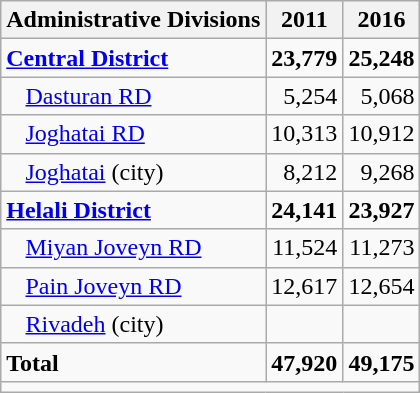<table class="wikitable">
<tr>
<th>Administrative Divisions</th>
<th>2011</th>
<th>2016</th>
</tr>
<tr>
<td><strong><a href='#'>Central District</a></strong></td>
<td style="text-align: right;"><strong>23,779</strong></td>
<td style="text-align: right;"><strong>25,248</strong></td>
</tr>
<tr>
<td style="padding-left: 1em;"><a href='#'>Dasturan RD</a></td>
<td style="text-align: right;">5,254</td>
<td style="text-align: right;">5,068</td>
</tr>
<tr>
<td style="padding-left: 1em;"><a href='#'>Joghatai RD</a></td>
<td style="text-align: right;">10,313</td>
<td style="text-align: right;">10,912</td>
</tr>
<tr>
<td style="padding-left: 1em;"><a href='#'>Joghatai</a> (city)</td>
<td style="text-align: right;">8,212</td>
<td style="text-align: right;">9,268</td>
</tr>
<tr>
<td><strong><a href='#'>Helali District</a></strong></td>
<td style="text-align: right;"><strong>24,141</strong></td>
<td style="text-align: right;"><strong>23,927</strong></td>
</tr>
<tr>
<td style="padding-left: 1em;"><a href='#'>Miyan Joveyn RD</a></td>
<td style="text-align: right;">11,524</td>
<td style="text-align: right;">11,273</td>
</tr>
<tr>
<td style="padding-left: 1em;"><a href='#'>Pain Joveyn RD</a></td>
<td style="text-align: right;">12,617</td>
<td style="text-align: right;">12,654</td>
</tr>
<tr>
<td style="padding-left: 1em;"><a href='#'>Rivadeh</a> (city)</td>
<td style="text-align: right;"></td>
<td style="text-align: right;"></td>
</tr>
<tr>
<td><strong>Total</strong></td>
<td style="text-align: right;"><strong>47,920</strong></td>
<td style="text-align: right;"><strong>49,175</strong></td>
</tr>
<tr>
<td colspan=3></td>
</tr>
</table>
